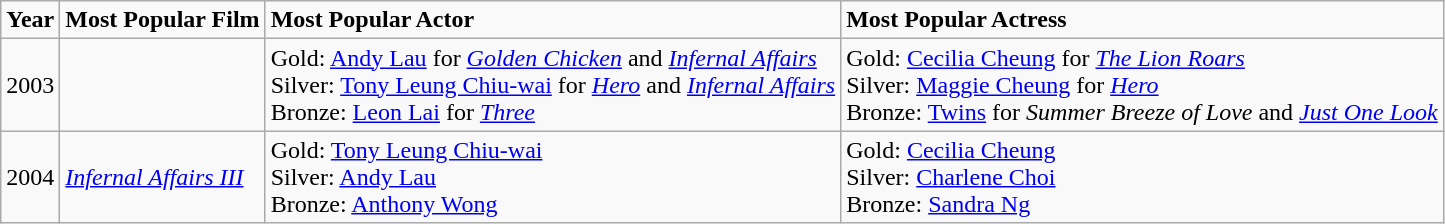<table border="2"cellpadding="3"cellspacing="0"style="border-collapse:collapse;margin:0auto;" class="wikitable">
<tr>
<td><strong>Year</strong></td>
<td><strong>Most Popular Film</strong></td>
<td><strong>Most Popular Actor </strong></td>
<td><strong>Most Popular Actress </strong></td>
</tr>
<tr>
<td>2003</td>
<td></td>
<td>Gold: <a href='#'>Andy Lau</a> for <em><a href='#'>Golden Chicken</a></em> and <em><a href='#'>Infernal Affairs</a></em> <br> Silver: <a href='#'>Tony Leung Chiu-wai</a> for <em><a href='#'>Hero</a></em> and <em><a href='#'>Infernal Affairs</a></em><br>Bronze: <a href='#'>Leon Lai</a> for <em><a href='#'>Three</a></em></td>
<td>Gold: <a href='#'>Cecilia Cheung</a> for <em><a href='#'>The Lion Roars</a></em> <br> Silver: <a href='#'>Maggie Cheung</a> for <em><a href='#'>Hero</a></em> <br> Bronze: <a href='#'>Twins</a> for <em>Summer Breeze of Love</em> and <em><a href='#'>Just One Look</a></em></td>
</tr>
<tr>
<td>2004</td>
<td><em><a href='#'>Infernal Affairs III</a></em></td>
<td>Gold: <a href='#'>Tony Leung Chiu-wai</a><br>Silver: <a href='#'>Andy Lau</a><br>Bronze: <a href='#'>Anthony Wong</a></td>
<td>Gold: <a href='#'>Cecilia Cheung</a><br>Silver: <a href='#'>Charlene Choi</a><br>Bronze: <a href='#'>Sandra Ng</a></td>
</tr>
</table>
